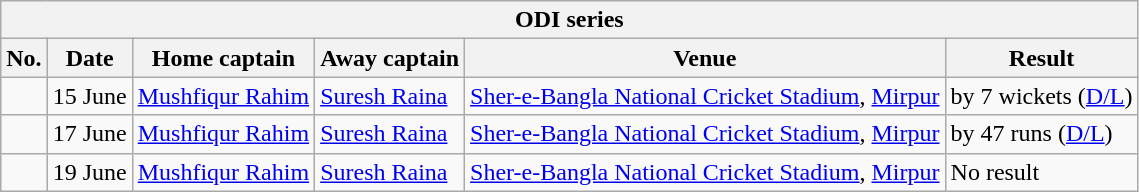<table class="wikitable">
<tr>
<th colspan="9">ODI series</th>
</tr>
<tr>
<th>No.</th>
<th>Date</th>
<th>Home captain</th>
<th>Away captain</th>
<th>Venue</th>
<th>Result</th>
</tr>
<tr>
<td></td>
<td>15 June</td>
<td><a href='#'>Mushfiqur Rahim</a></td>
<td><a href='#'>Suresh Raina</a></td>
<td><a href='#'>Sher-e-Bangla National Cricket Stadium</a>, <a href='#'>Mirpur</a></td>
<td> by 7 wickets (<a href='#'>D/L</a>)</td>
</tr>
<tr>
<td></td>
<td>17 June</td>
<td><a href='#'>Mushfiqur Rahim</a></td>
<td><a href='#'>Suresh Raina</a></td>
<td><a href='#'>Sher-e-Bangla National Cricket Stadium</a>, <a href='#'>Mirpur</a></td>
<td> by 47 runs (<a href='#'>D/L</a>)</td>
</tr>
<tr>
<td></td>
<td>19 June</td>
<td><a href='#'>Mushfiqur Rahim</a></td>
<td><a href='#'>Suresh Raina</a></td>
<td><a href='#'>Sher-e-Bangla National Cricket Stadium</a>, <a href='#'>Mirpur</a></td>
<td>No result</td>
</tr>
</table>
